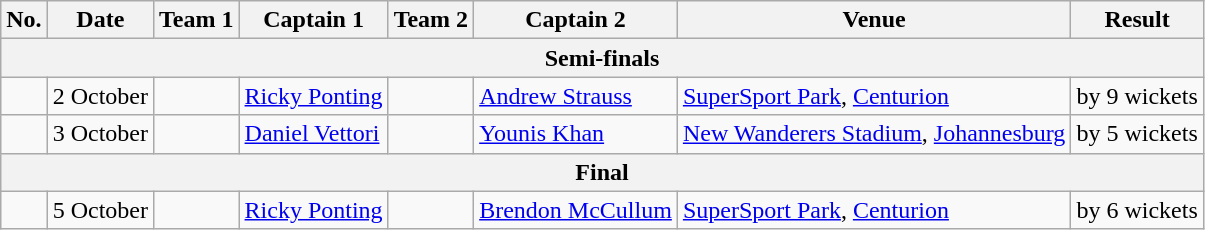<table class="wikitable">
<tr>
<th>No.</th>
<th>Date</th>
<th>Team 1</th>
<th>Captain 1</th>
<th>Team 2</th>
<th>Captain 2</th>
<th>Venue</th>
<th>Result</th>
</tr>
<tr>
<th colspan="9">Semi-finals</th>
</tr>
<tr>
<td></td>
<td>2 October</td>
<td></td>
<td><a href='#'>Ricky Ponting</a></td>
<td></td>
<td><a href='#'>Andrew Strauss</a></td>
<td><a href='#'>SuperSport Park</a>, <a href='#'>Centurion</a></td>
<td> by 9 wickets</td>
</tr>
<tr>
<td></td>
<td>3 October</td>
<td></td>
<td><a href='#'>Daniel Vettori</a></td>
<td></td>
<td><a href='#'>Younis Khan</a></td>
<td><a href='#'>New Wanderers Stadium</a>, <a href='#'>Johannesburg</a></td>
<td> by 5 wickets</td>
</tr>
<tr>
<th colspan="9">Final</th>
</tr>
<tr>
<td></td>
<td>5 October</td>
<td></td>
<td><a href='#'>Ricky Ponting</a></td>
<td></td>
<td><a href='#'>Brendon McCullum</a></td>
<td><a href='#'>SuperSport Park</a>, <a href='#'>Centurion</a></td>
<td> by 6 wickets</td>
</tr>
</table>
